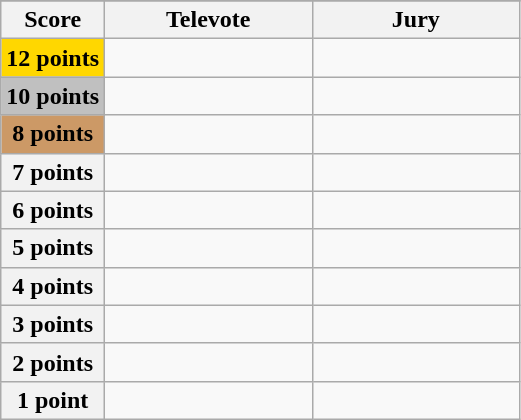<table class="wikitable">
<tr>
</tr>
<tr>
<th scope="col" width="20%">Score</th>
<th scope="col" width="40%">Televote</th>
<th scope="col" width="40%">Jury</th>
</tr>
<tr>
<th scope="row" style="background:gold">12 points</th>
<td></td>
<td></td>
</tr>
<tr>
<th scope="row" style="background:silver">10 points</th>
<td></td>
<td></td>
</tr>
<tr>
<th scope="row" style="background:#CC9966">8 points</th>
<td></td>
<td></td>
</tr>
<tr>
<th scope="row">7 points</th>
<td></td>
<td></td>
</tr>
<tr>
<th scope="row">6 points</th>
<td></td>
<td></td>
</tr>
<tr>
<th scope="row">5 points</th>
<td></td>
<td></td>
</tr>
<tr>
<th scope="row">4 points</th>
<td></td>
<td></td>
</tr>
<tr>
<th scope="row">3 points</th>
<td></td>
<td></td>
</tr>
<tr>
<th scope="row">2 points</th>
<td></td>
<td></td>
</tr>
<tr>
<th scope="row">1 point</th>
<td></td>
<td></td>
</tr>
</table>
